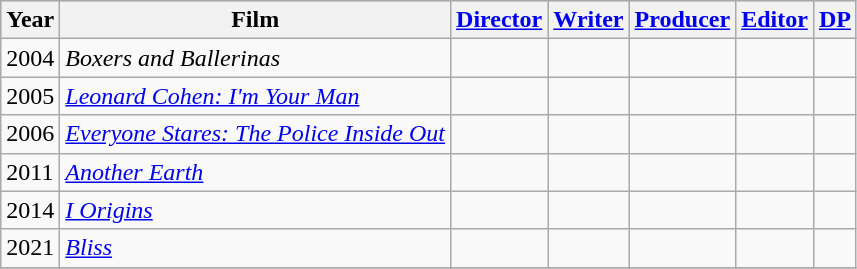<table class="wikitable">
<tr style="background:#b0c4de; text-align:center;">
<th>Year</th>
<th>Film</th>
<th><a href='#'>Director</a></th>
<th><a href='#'>Writer</a></th>
<th><a href='#'>Producer</a></th>
<th><a href='#'>Editor</a></th>
<th><a href='#'>DP</a></th>
</tr>
<tr>
<td>2004</td>
<td><em>Boxers and Ballerinas</em></td>
<td></td>
<td></td>
<td></td>
<td></td>
<td></td>
</tr>
<tr>
<td>2005</td>
<td><em><a href='#'>Leonard Cohen: I'm Your Man</a></em></td>
<td></td>
<td></td>
<td></td>
<td></td>
<td></td>
</tr>
<tr>
<td>2006</td>
<td><em><a href='#'>Everyone Stares: The Police Inside Out</a></em></td>
<td></td>
<td></td>
<td></td>
<td></td>
<td></td>
</tr>
<tr>
<td>2011</td>
<td><em><a href='#'>Another Earth</a></em></td>
<td></td>
<td></td>
<td></td>
<td></td>
<td></td>
</tr>
<tr>
<td>2014</td>
<td><em><a href='#'>I Origins</a></em></td>
<td></td>
<td></td>
<td></td>
<td></td>
<td></td>
</tr>
<tr>
<td>2021</td>
<td><em><a href='#'>Bliss</a></em></td>
<td></td>
<td></td>
<td></td>
<td></td>
<td></td>
</tr>
<tr>
</tr>
</table>
